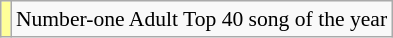<table class="wikitable plainrowheaders" style="font-size:90%;">
<tr>
<td bgcolor=#FFFF99 align=center></td>
<td>Number-one Adult Top 40 song of the year</td>
</tr>
</table>
